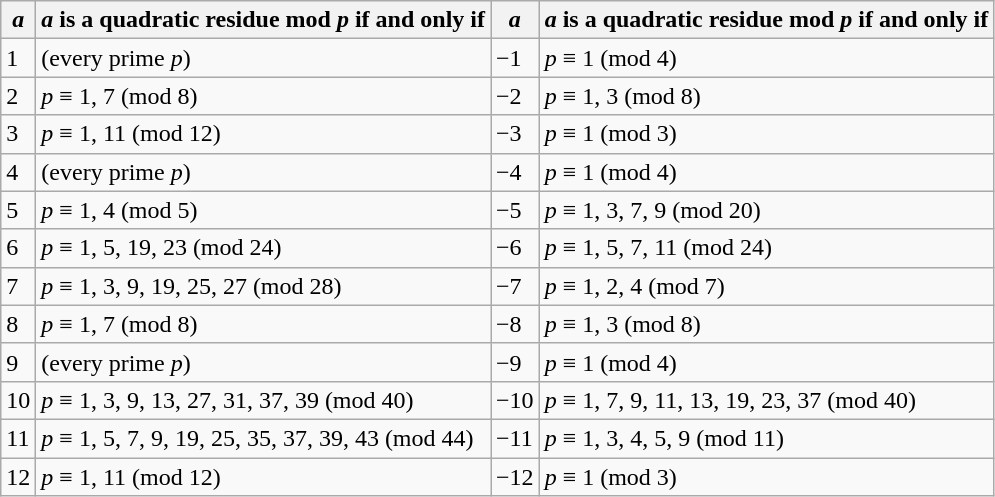<table class="wikitable">
<tr>
<th><em>a</em></th>
<th><em>a</em> is a quadratic residue mod <em>p</em> if and only if</th>
<th><em>a</em></th>
<th><em>a</em> is a quadratic residue mod <em>p</em> if and only if</th>
</tr>
<tr>
<td>1</td>
<td>(every prime <em>p</em>)</td>
<td>−1</td>
<td><em>p</em> ≡ 1 (mod 4)</td>
</tr>
<tr>
<td>2</td>
<td><em>p</em> ≡ 1, 7 (mod 8)</td>
<td>−2</td>
<td><em>p</em> ≡ 1, 3 (mod 8)</td>
</tr>
<tr>
<td>3</td>
<td><em>p</em> ≡ 1, 11 (mod 12)</td>
<td>−3</td>
<td><em>p</em> ≡ 1 (mod 3)</td>
</tr>
<tr>
<td>4</td>
<td>(every prime <em>p</em>)</td>
<td>−4</td>
<td><em>p</em> ≡ 1 (mod 4)</td>
</tr>
<tr>
<td>5</td>
<td><em>p</em> ≡ 1, 4 (mod 5)</td>
<td>−5</td>
<td><em>p</em> ≡ 1, 3, 7, 9 (mod 20)</td>
</tr>
<tr>
<td>6</td>
<td><em>p</em> ≡ 1, 5, 19, 23 (mod 24)</td>
<td>−6</td>
<td><em>p</em> ≡ 1, 5, 7, 11 (mod 24)</td>
</tr>
<tr>
<td>7</td>
<td><em>p</em> ≡ 1, 3, 9, 19, 25, 27 (mod 28)</td>
<td>−7</td>
<td><em>p</em> ≡ 1, 2, 4 (mod 7)</td>
</tr>
<tr>
<td>8</td>
<td><em>p</em> ≡ 1, 7 (mod 8)</td>
<td>−8</td>
<td><em>p</em> ≡ 1, 3 (mod 8)</td>
</tr>
<tr>
<td>9</td>
<td>(every prime <em>p</em>)</td>
<td>−9</td>
<td><em>p</em> ≡ 1 (mod 4)</td>
</tr>
<tr>
<td>10</td>
<td><em>p</em> ≡ 1, 3, 9, 13, 27, 31, 37, 39 (mod 40)</td>
<td>−10</td>
<td><em>p</em> ≡ 1, 7, 9, 11, 13, 19, 23, 37 (mod 40)</td>
</tr>
<tr>
<td>11</td>
<td><em>p</em> ≡ 1, 5, 7, 9, 19, 25, 35, 37, 39, 43 (mod 44)</td>
<td>−11</td>
<td><em>p</em> ≡ 1, 3, 4, 5, 9 (mod 11)</td>
</tr>
<tr>
<td>12</td>
<td><em>p</em> ≡ 1, 11 (mod 12)</td>
<td>−12</td>
<td><em>p</em> ≡ 1 (mod 3)</td>
</tr>
</table>
